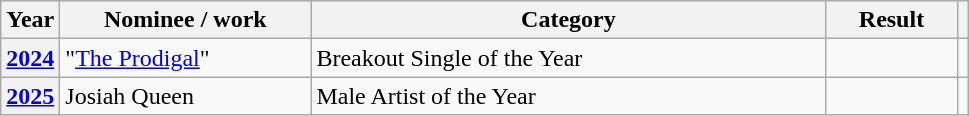<table class="wikitable plainrowheaders">
<tr>
<th>Year</th>
<th style="width:10em;">Nominee / work</th>
<th style="width:21em;">Category</th>
<th style="width:5em;">Result</th>
<th></th>
</tr>
<tr>
<th scope="row"><a href='#'>2024</a></th>
<td>"<a href='#'>The Prodigal</a>"</td>
<td>Breakout Single of the Year</td>
<td></td>
<td></td>
</tr>
<tr>
<th scope="row"><a href='#'>2025</a></th>
<td>Josiah Queen</td>
<td>Male Artist of the Year</td>
<td></td>
<td></td>
</tr>
</table>
